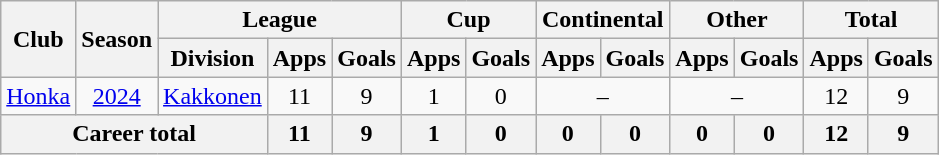<table class="wikitable" style="text-align:center">
<tr>
<th rowspan="2">Club</th>
<th rowspan="2">Season</th>
<th colspan="3">League</th>
<th colspan="2">Cup</th>
<th colspan="2">Continental</th>
<th colspan="2">Other</th>
<th colspan="2">Total</th>
</tr>
<tr>
<th>Division</th>
<th>Apps</th>
<th>Goals</th>
<th>Apps</th>
<th>Goals</th>
<th>Apps</th>
<th>Goals</th>
<th>Apps</th>
<th>Goals</th>
<th>Apps</th>
<th>Goals</th>
</tr>
<tr>
<td rowspan="1"><a href='#'>Honka</a></td>
<td><a href='#'>2024</a></td>
<td><a href='#'>Kakkonen</a></td>
<td>11</td>
<td>9</td>
<td>1</td>
<td>0</td>
<td colspan=2>–</td>
<td colspan=2>–</td>
<td>12</td>
<td>9</td>
</tr>
<tr>
<th colspan="3">Career total</th>
<th>11</th>
<th>9</th>
<th>1</th>
<th>0</th>
<th>0</th>
<th>0</th>
<th>0</th>
<th>0</th>
<th>12</th>
<th>9</th>
</tr>
</table>
